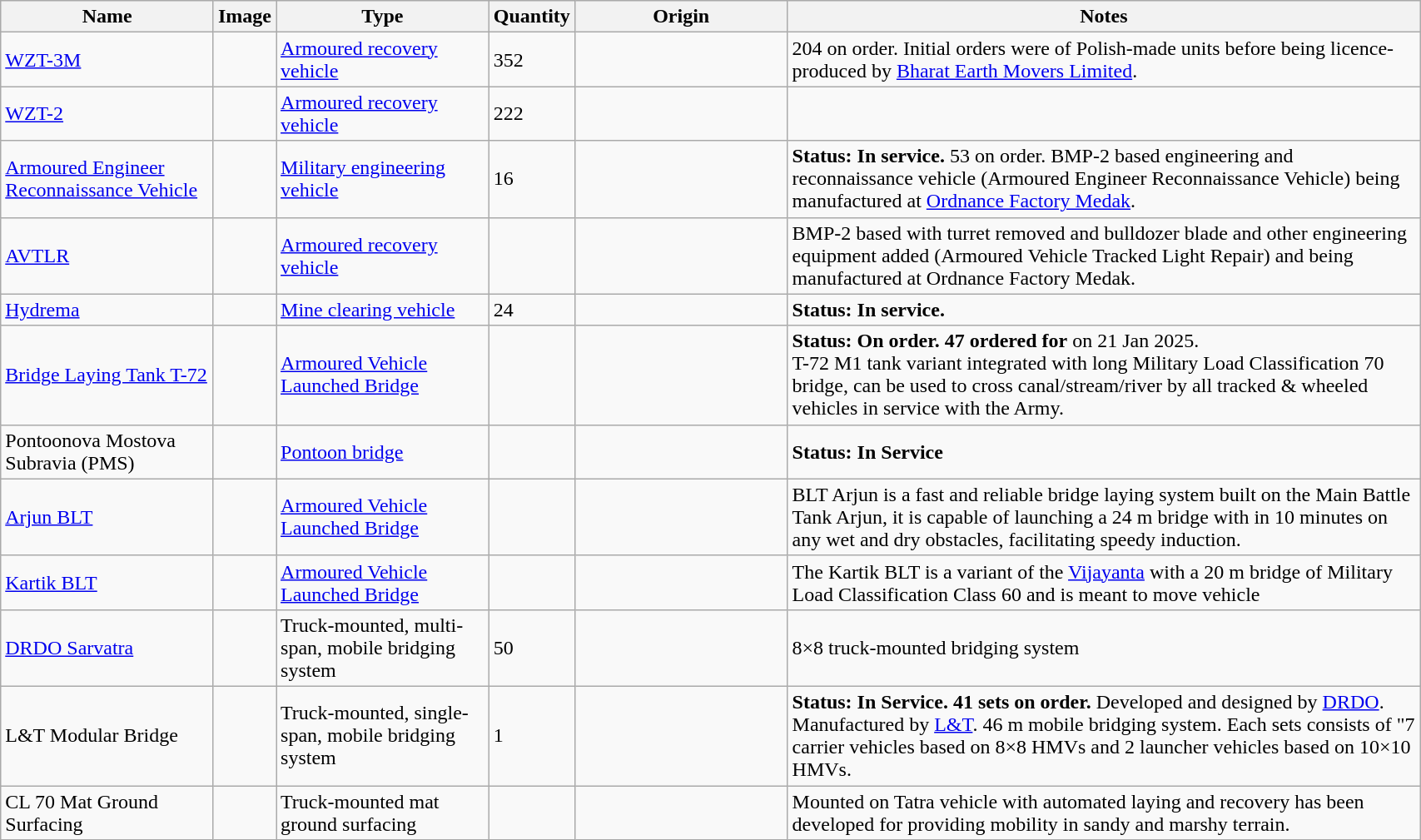<table class="wikitable" style="width:90%;">
<tr>
<th style="width:15%;">Name</th>
<th>Image</th>
<th style="width:15%;">Type</th>
<th style="width:5%;">Quantity</th>
<th style="width:15%;">Origin</th>
<th>Notes</th>
</tr>
<tr>
<td><a href='#'>WZT-3M</a></td>
<td></td>
<td><a href='#'>Armoured recovery vehicle</a></td>
<td>352</td>
<td><br></td>
<td>204 on order. Initial orders were of Polish-made units before being licence-produced by <a href='#'>Bharat Earth Movers Limited</a>.</td>
</tr>
<tr>
<td><a href='#'>WZT-2</a></td>
<td></td>
<td><a href='#'>Armoured recovery vehicle</a></td>
<td>222</td>
<td></td>
<td></td>
</tr>
<tr>
<td><a href='#'>Armoured Engineer Reconnaissance Vehicle</a></td>
<td></td>
<td><a href='#'>Military engineering vehicle</a></td>
<td>16</td>
<td></td>
<td><strong>Status: In service.</strong> 53 on order. BMP-2 based engineering and reconnaissance vehicle (Armoured Engineer Reconnaissance Vehicle) being manufactured at <a href='#'>Ordnance Factory Medak</a>.</td>
</tr>
<tr>
<td><a href='#'>AVTLR</a></td>
<td></td>
<td><a href='#'>Armoured recovery vehicle</a></td>
<td></td>
<td></td>
<td>BMP-2 based with turret removed and bulldozer blade and other engineering equipment added (Armoured Vehicle Tracked Light Repair) and being manufactured at Ordnance Factory Medak.</td>
</tr>
<tr>
<td><a href='#'>Hydrema</a></td>
<td></td>
<td><a href='#'>Mine clearing vehicle</a></td>
<td>24</td>
<td><br></td>
<td><strong>Status: In service.</strong></td>
</tr>
<tr>
<td><a href='#'>Bridge Laying Tank T-72</a></td>
<td></td>
<td><a href='#'>Armoured Vehicle Launched Bridge</a></td>
<td></td>
<td><br></td>
<td><strong>Status: On order. 47 ordered for</strong>  on 21 Jan 2025.<br>T-72 M1 tank variant integrated with long Military Load Classification 70 bridge, can be used to cross canal/stream/river by all tracked & wheeled vehicles in service with the Army.</td>
</tr>
<tr>
<td>Pontoonova Mostova Subravia (PMS)</td>
<td></td>
<td><a href='#'>Pontoon bridge</a></td>
<td></td>
<td><br></td>
<td><strong>Status: In Service</strong></td>
</tr>
<tr>
<td><a href='#'>Arjun BLT</a></td>
<td></td>
<td><a href='#'>Armoured Vehicle Launched Bridge</a></td>
<td></td>
<td></td>
<td>BLT Arjun is a fast and reliable bridge laying system built on the Main Battle Tank Arjun, it is capable of launching a 24 m bridge with in 10 minutes on any wet and dry obstacles, facilitating speedy induction.</td>
</tr>
<tr>
<td><a href='#'>Kartik BLT</a></td>
<td></td>
<td><a href='#'>Armoured Vehicle Launched Bridge</a></td>
<td></td>
<td></td>
<td>The Kartik BLT is a variant of the <a href='#'>Vijayanta</a> with a 20 m bridge of Military Load Classification Class 60 and is meant to move vehicle</td>
</tr>
<tr>
<td><a href='#'>DRDO Sarvatra</a></td>
<td></td>
<td>Truck-mounted, multi-span, mobile bridging system</td>
<td>50</td>
<td></td>
<td>8×8 truck-mounted bridging system</td>
</tr>
<tr>
<td>L&T Modular Bridge</td>
<td></td>
<td>Truck-mounted, single-span, mobile bridging system</td>
<td>1</td>
<td></td>
<td><strong>Status: In Service. 41 sets on order.</strong> Developed and designed by <a href='#'>DRDO</a>. Manufactured by <a href='#'>L&T</a>. 46 m mobile bridging system. Each sets consists of "7 carrier vehicles based on 8×8 HMVs and 2 launcher vehicles based on 10×10 HMVs.</td>
</tr>
<tr>
<td>CL 70 Mat Ground Surfacing</td>
<td></td>
<td>Truck-mounted mat ground surfacing</td>
<td></td>
<td></td>
<td>Mounted on Tatra vehicle with automated laying and recovery has been developed for providing mobility in sandy and marshy terrain.</td>
</tr>
</table>
